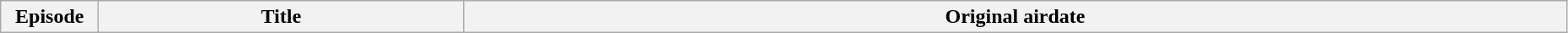<table class="wikitable plainrowheaders" style="width:98%;">
<tr>
<th width="70">Episode</th>
<th>Title</th>
<th>Original airdate<br>











</th>
</tr>
</table>
